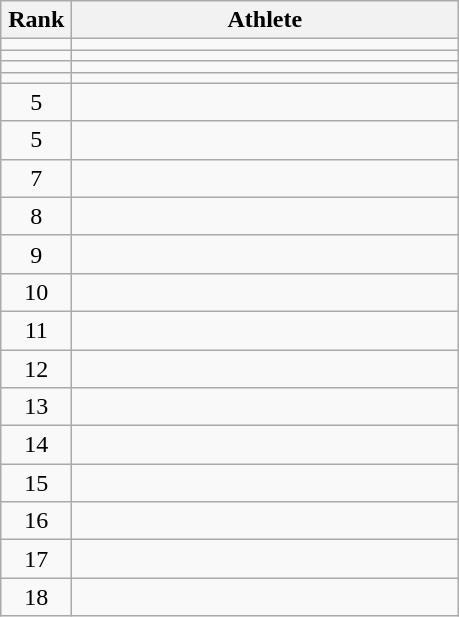<table class="wikitable" style="text-align: center;">
<tr>
<th width=40>Rank</th>
<th width=250>Athlete</th>
</tr>
<tr>
<td></td>
<td align="left"></td>
</tr>
<tr>
<td></td>
<td align="left"></td>
</tr>
<tr>
<td></td>
<td align="left"></td>
</tr>
<tr>
<td></td>
<td align="left"></td>
</tr>
<tr>
<td>5</td>
<td align="left"></td>
</tr>
<tr>
<td>5</td>
<td align="left"></td>
</tr>
<tr>
<td>7</td>
<td align="left"></td>
</tr>
<tr>
<td>8</td>
<td align="left"></td>
</tr>
<tr>
<td>9</td>
<td align="left"></td>
</tr>
<tr>
<td>10</td>
<td align="left"></td>
</tr>
<tr>
<td>11</td>
<td align="left"></td>
</tr>
<tr>
<td>12</td>
<td align="left"></td>
</tr>
<tr>
<td>13</td>
<td align="left"></td>
</tr>
<tr>
<td>14</td>
<td align="left"></td>
</tr>
<tr>
<td>15</td>
<td align="left"></td>
</tr>
<tr>
<td>16</td>
<td align="left"></td>
</tr>
<tr>
<td>17</td>
<td align="left"></td>
</tr>
<tr>
<td>18</td>
<td align="left"></td>
</tr>
</table>
